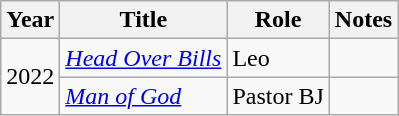<table class="wikitable">
<tr>
<th>Year</th>
<th>Title</th>
<th>Role</th>
<th>Notes</th>
</tr>
<tr>
<td rowspan="2">2022</td>
<td><a href='#'><em>Head Over Bills</em></a></td>
<td>Leo</td>
<td></td>
</tr>
<tr>
<td><a href='#'><em>Man of God</em></a></td>
<td>Pastor BJ</td>
<td></td>
</tr>
</table>
